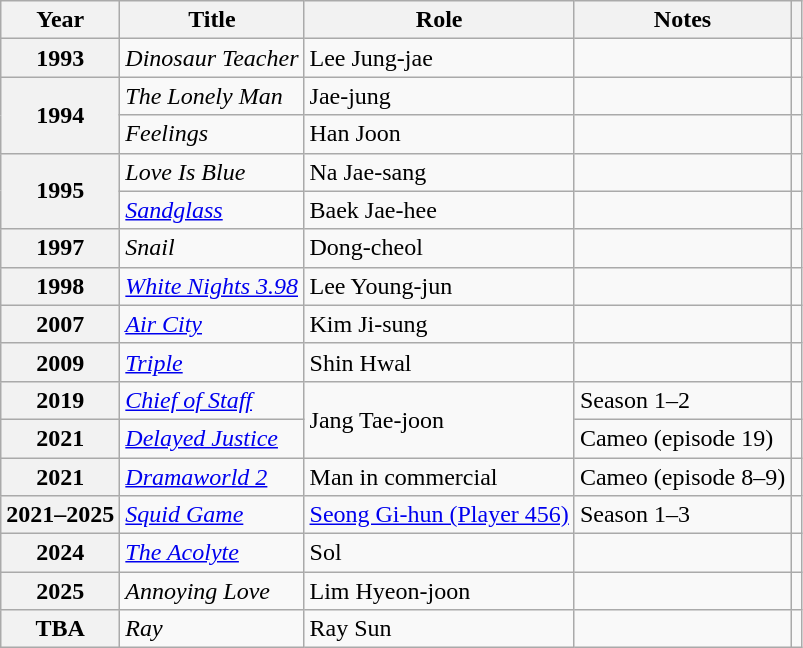<table class="wikitable plainrowheaders sortable">
<tr>
<th scope="col">Year</th>
<th scope="col">Title</th>
<th scope="col">Role</th>
<th scope="col">Notes</th>
<th scope="col" class="unsortable"></th>
</tr>
<tr>
<th scope="row">1993</th>
<td><em>Dinosaur Teacher</em></td>
<td>Lee Jung-jae</td>
<td></td>
<td style="text-align:center"></td>
</tr>
<tr>
<th scope="row" rowspan="2">1994</th>
<td><em>The Lonely Man</em></td>
<td>Jae-jung</td>
<td></td>
<td style="text-align:center"></td>
</tr>
<tr>
<td><em>Feelings</em></td>
<td>Han Joon</td>
<td></td>
<td style="text-align:center"></td>
</tr>
<tr>
<th scope="row" rowspan="2">1995</th>
<td><em>Love Is Blue</em></td>
<td>Na Jae-sang</td>
<td></td>
<td style="text-align:center"></td>
</tr>
<tr>
<td><em><a href='#'>Sandglass</a></em></td>
<td>Baek Jae-hee</td>
<td></td>
<td style="text-align:center"></td>
</tr>
<tr>
<th scope="row">1997</th>
<td><em>Snail</em></td>
<td>Dong-cheol</td>
<td></td>
<td style="text-align:center"></td>
</tr>
<tr>
<th scope="row">1998</th>
<td><em><a href='#'>White Nights 3.98</a></em></td>
<td>Lee Young-jun</td>
<td></td>
<td style="text-align:center"></td>
</tr>
<tr>
<th scope="row">2007</th>
<td><em><a href='#'>Air City</a></em></td>
<td>Kim Ji-sung</td>
<td></td>
<td style="text-align:center"></td>
</tr>
<tr>
<th scope="row">2009</th>
<td><em><a href='#'>Triple</a></em></td>
<td>Shin Hwal</td>
<td></td>
<td style="text-align:center"></td>
</tr>
<tr>
<th scope="row">2019</th>
<td><em><a href='#'>Chief of Staff</a></em></td>
<td rowspan="2">Jang Tae-joon</td>
<td>Season 1–2</td>
<td style="text-align:center"></td>
</tr>
<tr>
<th scope="row">2021</th>
<td><em><a href='#'>Delayed Justice</a></em></td>
<td>Cameo (episode 19)</td>
<td style="text-align:center"></td>
</tr>
<tr>
<th scope="row">2021</th>
<td><em><a href='#'>Dramaworld 2</a></em></td>
<td>Man in commercial</td>
<td>Cameo (episode 8–9)</td>
<td style="text-align:center"></td>
</tr>
<tr>
<th scope="row">2021–2025</th>
<td><em><a href='#'>Squid Game</a></em></td>
<td><a href='#'>Seong Gi-hun (Player 456)</a></td>
<td>Season 1–3</td>
<td style="text-align:center"></td>
</tr>
<tr>
<th scope="row">2024</th>
<td><em><a href='#'>The Acolyte</a></em></td>
<td>Sol</td>
<td></td>
<td style="text-align:center"></td>
</tr>
<tr>
<th scope="row">2025</th>
<td><em>Annoying Love</em></td>
<td>Lim Hyeon-joon</td>
<td></td>
<td style="text-align:center"></td>
</tr>
<tr>
<th scope="row">TBA</th>
<td><em>Ray</em></td>
<td>Ray Sun</td>
<td></td>
<td style="text-align:center"></td>
</tr>
</table>
